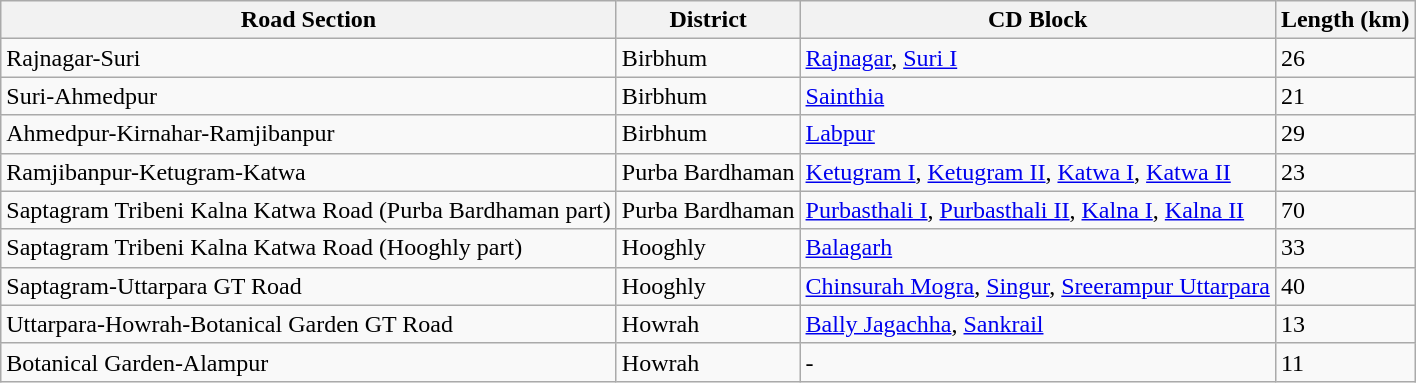<table class="wikitable sortable">
<tr>
<th>Road Section</th>
<th>District</th>
<th>CD Block</th>
<th>Length (km)</th>
</tr>
<tr>
<td>Rajnagar-Suri</td>
<td>Birbhum</td>
<td><a href='#'>Rajnagar</a>, <a href='#'>Suri I</a></td>
<td>26</td>
</tr>
<tr>
<td>Suri-Ahmedpur</td>
<td>Birbhum</td>
<td><a href='#'>Sainthia</a></td>
<td>21</td>
</tr>
<tr>
<td>Ahmedpur-Kirnahar-Ramjibanpur</td>
<td>Birbhum</td>
<td><a href='#'>Labpur</a></td>
<td>29</td>
</tr>
<tr>
<td>Ramjibanpur-Ketugram-Katwa</td>
<td>Purba Bardhaman</td>
<td><a href='#'>Ketugram I</a>, <a href='#'>Ketugram II</a>, <a href='#'>Katwa I</a>, <a href='#'>Katwa II</a></td>
<td>23</td>
</tr>
<tr>
<td>Saptagram Tribeni Kalna Katwa Road (Purba Bardhaman part)</td>
<td>Purba Bardhaman</td>
<td><a href='#'>Purbasthali I</a>, <a href='#'>Purbasthali II</a>, <a href='#'>Kalna I</a>, <a href='#'>Kalna II</a></td>
<td>70</td>
</tr>
<tr>
<td>Saptagram Tribeni Kalna Katwa Road (Hooghly part)</td>
<td>Hooghly</td>
<td><a href='#'>Balagarh</a></td>
<td>33</td>
</tr>
<tr>
<td>Saptagram-Uttarpara GT Road</td>
<td>Hooghly</td>
<td><a href='#'>Chinsurah Mogra</a>, <a href='#'>Singur</a>, <a href='#'>Sreerampur Uttarpara</a></td>
<td>40</td>
</tr>
<tr>
<td>Uttarpara-Howrah-Botanical Garden GT Road</td>
<td>Howrah</td>
<td><a href='#'>Bally Jagachha</a>, <a href='#'>Sankrail</a></td>
<td>13</td>
</tr>
<tr>
<td>Botanical Garden-Alampur</td>
<td>Howrah</td>
<td>-</td>
<td>11</td>
</tr>
</table>
